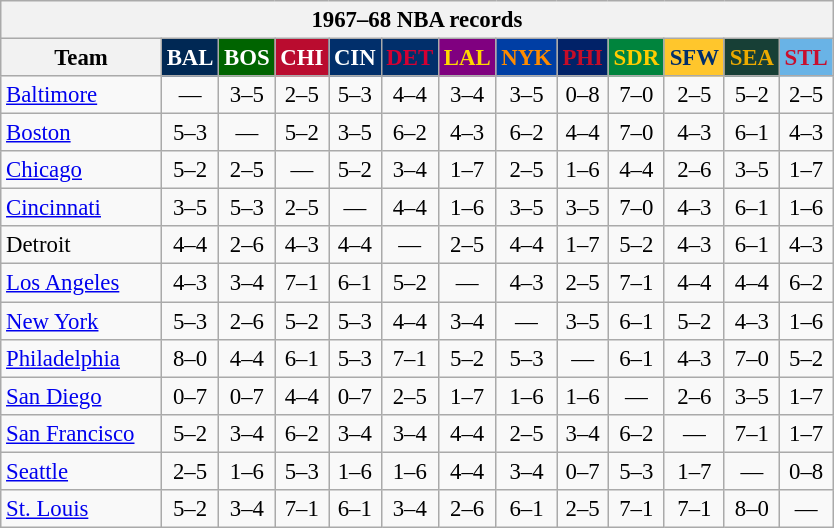<table class="wikitable" style="font-size:95%; text-align:center;">
<tr>
<th colspan=13>1967–68 NBA records</th>
</tr>
<tr>
<th width=100>Team</th>
<th style="background:#002854;color:#FFFFFF;width=35">BAL</th>
<th style="background:#006400;color:#FFFFFF;width=35">BOS</th>
<th style="background:#BA0C2F;color:#FFFFFF;width=35">CHI</th>
<th style="background:#012F6B;color:#FFFFFF;width=35">CIN</th>
<th style="background:#012F6B;color:#D40032;width=35">DET</th>
<th style="background:#800080;color:#FFD700;width=35">LAL</th>
<th style="background:#003EA4;color:#FF8C00;width=35">NYK</th>
<th style="background:#012268;color:#C60D28;width=35">PHI</th>
<th style="background:#00843D;color:#FFCC00;width=35">SDR</th>
<th style="background:#FFC62C;color:#012F6B;width=35">SFW</th>
<th style="background:#173F36;color:#EBAA00;width=35">SEA</th>
<th style="background:#69B3E6;color:#C70F2E;width=35">STL</th>
</tr>
<tr>
<td style="text-align:left;"><a href='#'>Baltimore</a></td>
<td>—</td>
<td>3–5</td>
<td>2–5</td>
<td>5–3</td>
<td>4–4</td>
<td>3–4</td>
<td>3–5</td>
<td>0–8</td>
<td>7–0</td>
<td>2–5</td>
<td>5–2</td>
<td>2–5</td>
</tr>
<tr>
<td style="text-align:left;"><a href='#'>Boston</a></td>
<td>5–3</td>
<td>—</td>
<td>5–2</td>
<td>3–5</td>
<td>6–2</td>
<td>4–3</td>
<td>6–2</td>
<td>4–4</td>
<td>7–0</td>
<td>4–3</td>
<td>6–1</td>
<td>4–3</td>
</tr>
<tr>
<td style="text-align:left;"><a href='#'>Chicago</a></td>
<td>5–2</td>
<td>2–5</td>
<td>—</td>
<td>5–2</td>
<td>3–4</td>
<td>1–7</td>
<td>2–5</td>
<td>1–6</td>
<td>4–4</td>
<td>2–6</td>
<td>3–5</td>
<td>1–7</td>
</tr>
<tr>
<td style="text-align:left;"><a href='#'>Cincinnati</a></td>
<td>3–5</td>
<td>5–3</td>
<td>2–5</td>
<td>—</td>
<td>4–4</td>
<td>1–6</td>
<td>3–5</td>
<td>3–5</td>
<td>7–0</td>
<td>4–3</td>
<td>6–1</td>
<td>1–6</td>
</tr>
<tr>
<td style="text-align:left;">Detroit</td>
<td>4–4</td>
<td>2–6</td>
<td>4–3</td>
<td>4–4</td>
<td>—</td>
<td>2–5</td>
<td>4–4</td>
<td>1–7</td>
<td>5–2</td>
<td>4–3</td>
<td>6–1</td>
<td>4–3</td>
</tr>
<tr>
<td style="text-align:left;"><a href='#'>Los Angeles</a></td>
<td>4–3</td>
<td>3–4</td>
<td>7–1</td>
<td>6–1</td>
<td>5–2</td>
<td>—</td>
<td>4–3</td>
<td>2–5</td>
<td>7–1</td>
<td>4–4</td>
<td>4–4</td>
<td>6–2</td>
</tr>
<tr>
<td style="text-align:left;"><a href='#'>New York</a></td>
<td>5–3</td>
<td>2–6</td>
<td>5–2</td>
<td>5–3</td>
<td>4–4</td>
<td>3–4</td>
<td>—</td>
<td>3–5</td>
<td>6–1</td>
<td>5–2</td>
<td>4–3</td>
<td>1–6</td>
</tr>
<tr>
<td style="text-align:left;"><a href='#'>Philadelphia</a></td>
<td>8–0</td>
<td>4–4</td>
<td>6–1</td>
<td>5–3</td>
<td>7–1</td>
<td>5–2</td>
<td>5–3</td>
<td>—</td>
<td>6–1</td>
<td>4–3</td>
<td>7–0</td>
<td>5–2</td>
</tr>
<tr>
<td style="text-align:left;"><a href='#'>San Diego</a></td>
<td>0–7</td>
<td>0–7</td>
<td>4–4</td>
<td>0–7</td>
<td>2–5</td>
<td>1–7</td>
<td>1–6</td>
<td>1–6</td>
<td>—</td>
<td>2–6</td>
<td>3–5</td>
<td>1–7</td>
</tr>
<tr>
<td style="text-align:left;"><a href='#'>San Francisco</a></td>
<td>5–2</td>
<td>3–4</td>
<td>6–2</td>
<td>3–4</td>
<td>3–4</td>
<td>4–4</td>
<td>2–5</td>
<td>3–4</td>
<td>6–2</td>
<td>—</td>
<td>7–1</td>
<td>1–7</td>
</tr>
<tr>
<td style="text-align:left;"><a href='#'>Seattle</a></td>
<td>2–5</td>
<td>1–6</td>
<td>5–3</td>
<td>1–6</td>
<td>1–6</td>
<td>4–4</td>
<td>3–4</td>
<td>0–7</td>
<td>5–3</td>
<td>1–7</td>
<td>—</td>
<td>0–8</td>
</tr>
<tr>
<td style="text-align:left;"><a href='#'>St. Louis</a></td>
<td>5–2</td>
<td>3–4</td>
<td>7–1</td>
<td>6–1</td>
<td>3–4</td>
<td>2–6</td>
<td>6–1</td>
<td>2–5</td>
<td>7–1</td>
<td>7–1</td>
<td>8–0</td>
<td>—</td>
</tr>
</table>
